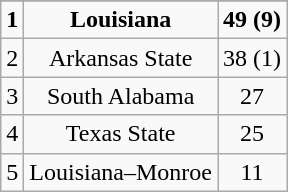<table class="wikitable" style="display: inline-table;">
<tr align="center">
</tr>
<tr align="center">
<td><strong>1</strong></td>
<td><strong>Louisiana</strong></td>
<td><strong>49 (9)</strong></td>
</tr>
<tr align="center">
<td>2</td>
<td>Arkansas State</td>
<td>38 (1)</td>
</tr>
<tr align="center">
<td>3</td>
<td>South Alabama</td>
<td>27</td>
</tr>
<tr align="center">
<td>4</td>
<td>Texas State</td>
<td>25</td>
</tr>
<tr align="center">
<td>5</td>
<td>Louisiana–Monroe</td>
<td>11</td>
</tr>
</table>
